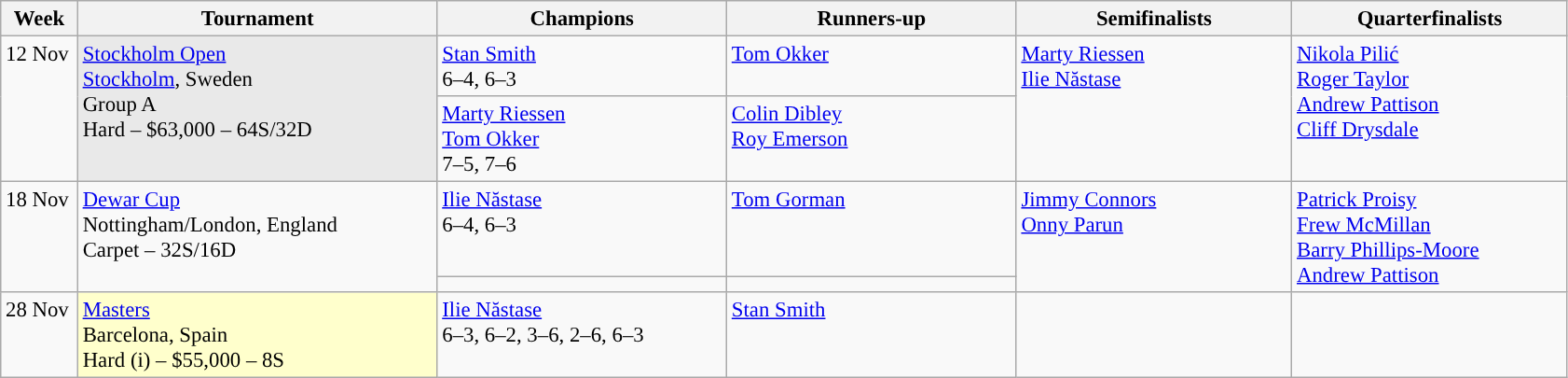<table class=wikitable style=font-size:95%>
<tr>
<th style="width:48px;">Week</th>
<th style="width:250px;">Tournament</th>
<th style="width:200px;">Champions</th>
<th style="width:200px;">Runners-up</th>
<th style="width:190px;">Semifinalists</th>
<th style="width:190px;">Quarterfinalists</th>
</tr>
<tr valign=top>
<td rowspan=2>12 Nov</td>
<td style="background:#E9E9E9;" rowspan="2"><a href='#'>Stockholm Open</a> <br>  <a href='#'>Stockholm</a>, Sweden <br>  Group A <br> Hard – $63,000 – 64S/32D</td>
<td> <a href='#'>Stan Smith</a> <br> 6–4, 6–3</td>
<td> <a href='#'>Tom Okker</a></td>
<td rowspan=2> <a href='#'>Marty Riessen</a> <br>  <a href='#'>Ilie Năstase</a></td>
<td rowspan=2> <a href='#'>Nikola Pilić</a> <br>  <a href='#'>Roger Taylor</a> <br>  <a href='#'>Andrew Pattison</a> <br>  <a href='#'>Cliff Drysdale</a></td>
</tr>
<tr valign=top>
<td> <a href='#'>Marty Riessen</a> <br>  <a href='#'>Tom Okker</a> <br> 7–5, 7–6</td>
<td> <a href='#'>Colin Dibley</a> <br>  <a href='#'>Roy Emerson</a></td>
</tr>
<tr valign=top>
<td rowspan=2>18 Nov</td>
<td rowspan=2><a href='#'>Dewar Cup</a> <br> Nottingham/London, England <br> Carpet – 32S/16D</td>
<td> <a href='#'>Ilie Năstase</a> <br> 6–4, 6–3</td>
<td> <a href='#'>Tom Gorman</a></td>
<td rowspan=2> <a href='#'>Jimmy Connors</a> <br>  <a href='#'>Onny Parun</a></td>
<td rowspan=2> <a href='#'>Patrick Proisy</a> <br>  <a href='#'>Frew McMillan</a> <br>  <a href='#'>Barry Phillips-Moore</a> <br>  <a href='#'>Andrew Pattison</a></td>
</tr>
<tr valign=top>
<td></td>
</tr>
<tr valign=top>
<td>28 Nov</td>
<td style="background:#FFC"><a href='#'>Masters</a> <br> Barcelona, Spain <br> Hard (i) – $55,000 – 8S</td>
<td> <a href='#'>Ilie Năstase</a> <br> 6–3, 6–2, 3–6, 2–6, 6–3</td>
<td> <a href='#'>Stan Smith</a></td>
<td></td>
<td></td>
</tr>
</table>
